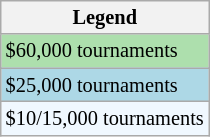<table class="wikitable" style="font-size:85%">
<tr>
<th>Legend</th>
</tr>
<tr style="background:#addfad;">
<td>$60,000 tournaments</td>
</tr>
<tr style="background:lightblue;">
<td>$25,000 tournaments</td>
</tr>
<tr style="background:#f0f8ff;">
<td>$10/15,000 tournaments</td>
</tr>
</table>
